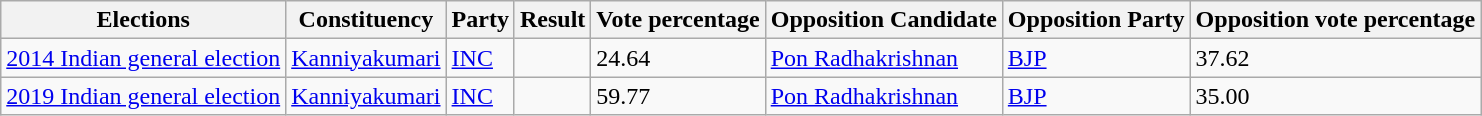<table class="wikitable sortable">
<tr>
<th>Elections</th>
<th>Constituency</th>
<th>Party</th>
<th>Result</th>
<th>Vote percentage</th>
<th>Opposition Candidate</th>
<th>Opposition Party</th>
<th>Opposition vote percentage</th>
</tr>
<tr>
<td><a href='#'>2014 Indian general election</a></td>
<td><a href='#'>Kanniyakumari</a></td>
<td><a href='#'>INC</a></td>
<td></td>
<td>24.64</td>
<td><a href='#'>Pon Radhakrishnan</a></td>
<td><a href='#'>BJP</a></td>
<td>37.62</td>
</tr>
<tr>
<td><a href='#'>2019 Indian general election</a></td>
<td><a href='#'>Kanniyakumari</a></td>
<td><a href='#'>INC</a></td>
<td></td>
<td>59.77</td>
<td><a href='#'>Pon Radhakrishnan</a></td>
<td><a href='#'>BJP</a></td>
<td>35.00</td>
</tr>
</table>
